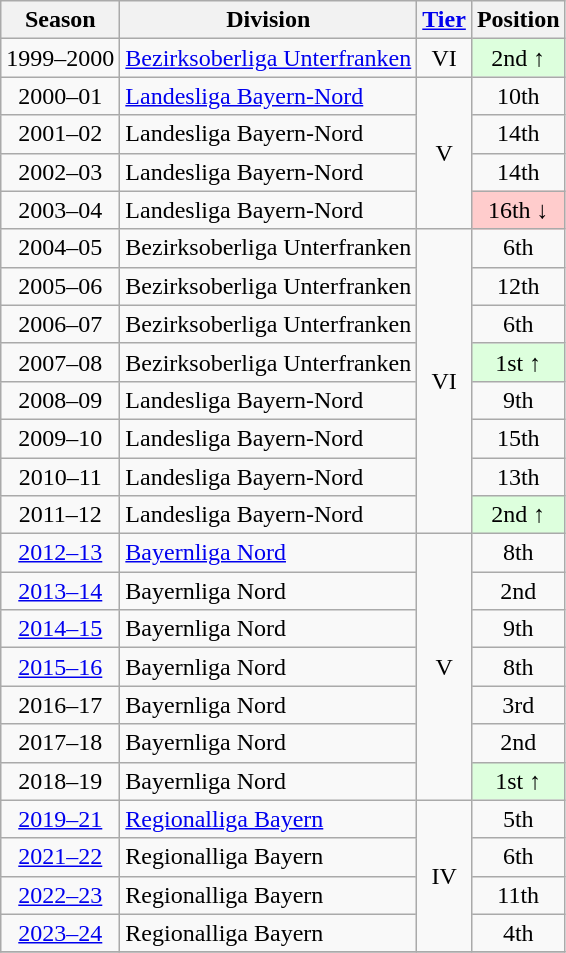<table class="wikitable">
<tr>
<th>Season</th>
<th>Division</th>
<th><a href='#'>Tier</a></th>
<th>Position</th>
</tr>
<tr align="center">
<td>1999–2000</td>
<td align="left"><a href='#'>Bezirksoberliga Unterfranken</a></td>
<td>VI</td>
<td bgcolor="#ddffdd">2nd ↑</td>
</tr>
<tr align="center">
<td>2000–01</td>
<td align="left"><a href='#'>Landesliga Bayern-Nord</a></td>
<td rowspan=4>V</td>
<td>10th</td>
</tr>
<tr align="center">
<td>2001–02</td>
<td align="left">Landesliga Bayern-Nord</td>
<td>14th</td>
</tr>
<tr align="center">
<td>2002–03</td>
<td align="left">Landesliga Bayern-Nord</td>
<td>14th</td>
</tr>
<tr align="center">
<td>2003–04</td>
<td align="left">Landesliga Bayern-Nord</td>
<td bgcolor="#ffcccc">16th ↓</td>
</tr>
<tr align="center">
<td>2004–05</td>
<td align="left">Bezirksoberliga Unterfranken</td>
<td rowspan=8>VI</td>
<td>6th</td>
</tr>
<tr align="center">
<td>2005–06</td>
<td align="left">Bezirksoberliga Unterfranken</td>
<td>12th</td>
</tr>
<tr align="center">
<td>2006–07</td>
<td align="left">Bezirksoberliga Unterfranken</td>
<td>6th</td>
</tr>
<tr align="center">
<td>2007–08</td>
<td align="left">Bezirksoberliga Unterfranken</td>
<td bgcolor="#ddffdd">1st ↑</td>
</tr>
<tr align="center">
<td>2008–09</td>
<td align="left">Landesliga Bayern-Nord</td>
<td>9th</td>
</tr>
<tr align="center">
<td>2009–10</td>
<td align="left">Landesliga Bayern-Nord</td>
<td>15th</td>
</tr>
<tr align="center">
<td>2010–11</td>
<td align="left">Landesliga Bayern-Nord</td>
<td>13th</td>
</tr>
<tr align="center">
<td>2011–12</td>
<td align="left">Landesliga Bayern-Nord</td>
<td bgcolor="#ddffdd">2nd ↑</td>
</tr>
<tr align="center">
<td><a href='#'>2012–13</a></td>
<td align="left"><a href='#'>Bayernliga Nord</a></td>
<td rowspan=7>V</td>
<td>8th</td>
</tr>
<tr align="center">
<td><a href='#'>2013–14</a></td>
<td align="left">Bayernliga Nord</td>
<td>2nd</td>
</tr>
<tr align="center">
<td><a href='#'>2014–15</a></td>
<td align="left">Bayernliga Nord</td>
<td>9th</td>
</tr>
<tr align="center">
<td><a href='#'>2015–16</a></td>
<td align="left">Bayernliga Nord</td>
<td>8th</td>
</tr>
<tr align="center">
<td>2016–17</td>
<td align="left">Bayernliga Nord</td>
<td>3rd</td>
</tr>
<tr align="center">
<td>2017–18</td>
<td align="left">Bayernliga Nord</td>
<td>2nd</td>
</tr>
<tr align="center">
<td>2018–19</td>
<td align="left">Bayernliga Nord</td>
<td bgcolor="#ddffdd">1st ↑</td>
</tr>
<tr align="center">
<td><a href='#'>2019–21</a></td>
<td align="left"><a href='#'>Regionalliga Bayern</a></td>
<td rowspan=4>IV</td>
<td>5th</td>
</tr>
<tr align="center">
<td><a href='#'>2021–22</a></td>
<td align="left">Regionalliga Bayern</td>
<td>6th</td>
</tr>
<tr align="center">
<td><a href='#'>2022–23</a></td>
<td align="left">Regionalliga Bayern</td>
<td>11th</td>
</tr>
<tr align="center">
<td><a href='#'>2023–24</a></td>
<td align="left">Regionalliga Bayern</td>
<td>4th</td>
</tr>
<tr>
</tr>
</table>
